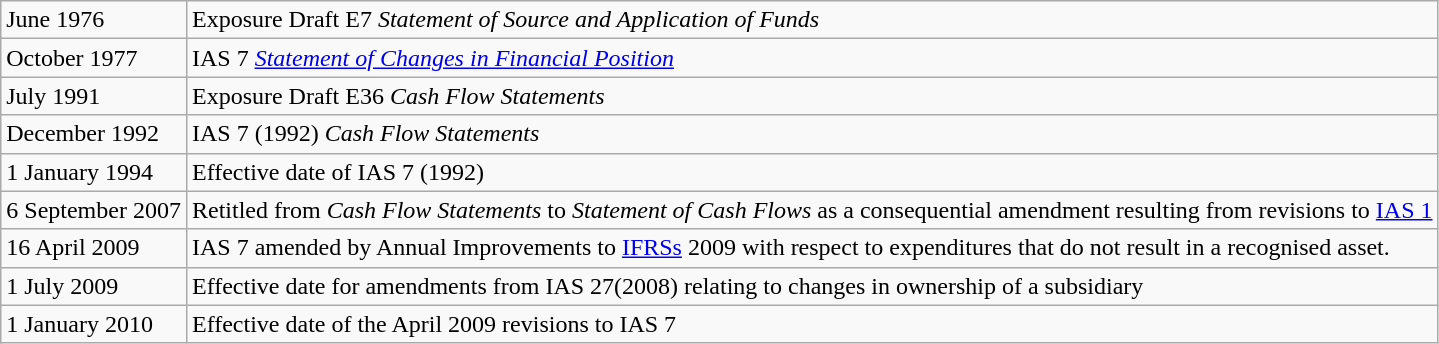<table class="wikitable">
<tr>
<td>June 1976</td>
<td>Exposure Draft E7 <em>Statement of Source and Application of Funds</em></td>
</tr>
<tr>
<td>October 1977</td>
<td>IAS 7 <em><a href='#'>Statement of Changes in Financial Position</a></em></td>
</tr>
<tr>
<td>July 1991</td>
<td>Exposure Draft E36 <em>Cash Flow Statements</em></td>
</tr>
<tr>
<td>December 1992</td>
<td>IAS 7 (1992) <em>Cash Flow Statements</em></td>
</tr>
<tr>
<td>1 January 1994</td>
<td>Effective date of IAS 7 (1992)</td>
</tr>
<tr>
<td>6 September 2007</td>
<td>Retitled from <em>Cash Flow Statements</em> to <em>Statement of Cash Flows</em> as a consequential amendment resulting from revisions to <a href='#'>IAS 1</a></td>
</tr>
<tr>
<td>16 April 2009</td>
<td>IAS 7 amended by Annual Improvements to <a href='#'>IFRSs</a> 2009 with respect to expenditures that do not result in a recognised asset.</td>
</tr>
<tr>
<td>1 July 2009</td>
<td>Effective date for amendments from IAS 27(2008) relating to changes in ownership of a subsidiary</td>
</tr>
<tr>
<td>1 January 2010</td>
<td>Effective date of the April 2009 revisions to IAS 7</td>
</tr>
</table>
